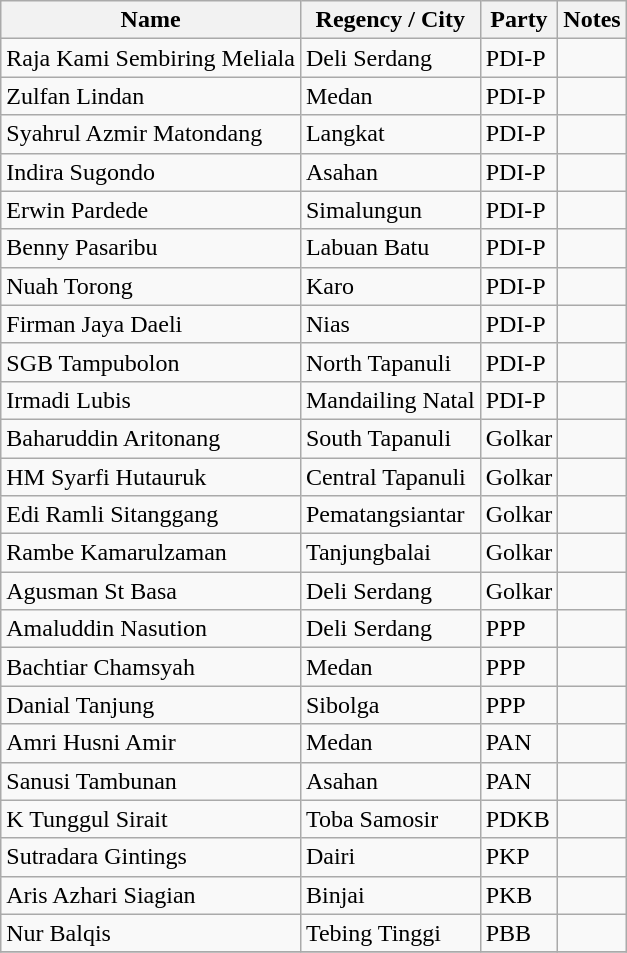<table class="wikitable sortable">
<tr>
<th>Name</th>
<th>Regency / City</th>
<th>Party</th>
<th>Notes</th>
</tr>
<tr>
<td>Raja Kami Sembiring Meliala</td>
<td>Deli Serdang</td>
<td>PDI-P</td>
<td></td>
</tr>
<tr>
<td>Zulfan Lindan</td>
<td>Medan</td>
<td>PDI-P</td>
<td></td>
</tr>
<tr>
<td>Syahrul Azmir Matondang</td>
<td>Langkat</td>
<td>PDI-P</td>
<td></td>
</tr>
<tr>
<td>Indira Sugondo</td>
<td>Asahan</td>
<td>PDI-P</td>
<td></td>
</tr>
<tr>
<td>Erwin Pardede</td>
<td>Simalungun</td>
<td>PDI-P</td>
<td></td>
</tr>
<tr>
<td>Benny Pasaribu</td>
<td>Labuan Batu</td>
<td>PDI-P</td>
<td></td>
</tr>
<tr>
<td>Nuah Torong</td>
<td>Karo</td>
<td>PDI-P</td>
<td></td>
</tr>
<tr>
<td>Firman Jaya Daeli</td>
<td>Nias</td>
<td>PDI-P</td>
<td></td>
</tr>
<tr>
<td>SGB Tampubolon</td>
<td>North Tapanuli</td>
<td>PDI-P</td>
<td></td>
</tr>
<tr>
<td>Irmadi Lubis</td>
<td>Mandailing Natal</td>
<td>PDI-P</td>
<td></td>
</tr>
<tr>
<td>Baharuddin Aritonang</td>
<td>South Tapanuli</td>
<td>Golkar</td>
<td></td>
</tr>
<tr>
<td>HM Syarfi Hutauruk</td>
<td>Central Tapanuli</td>
<td>Golkar</td>
<td></td>
</tr>
<tr>
<td>Edi Ramli Sitanggang</td>
<td>Pematangsiantar</td>
<td>Golkar</td>
<td></td>
</tr>
<tr>
<td>Rambe Kamarulzaman</td>
<td>Tanjungbalai</td>
<td>Golkar</td>
<td></td>
</tr>
<tr>
<td>Agusman St Basa</td>
<td>Deli Serdang</td>
<td>Golkar</td>
<td></td>
</tr>
<tr>
<td>Amaluddin Nasution</td>
<td>Deli Serdang</td>
<td>PPP</td>
<td></td>
</tr>
<tr>
<td>Bachtiar Chamsyah</td>
<td>Medan</td>
<td>PPP</td>
<td></td>
</tr>
<tr>
<td>Danial Tanjung</td>
<td>Sibolga</td>
<td>PPP</td>
<td></td>
</tr>
<tr>
<td>Amri Husni Amir</td>
<td>Medan</td>
<td>PAN</td>
<td></td>
</tr>
<tr>
<td>Sanusi Tambunan</td>
<td>Asahan</td>
<td>PAN</td>
<td></td>
</tr>
<tr>
<td>K Tunggul Sirait</td>
<td>Toba Samosir</td>
<td>PDKB</td>
<td></td>
</tr>
<tr>
<td>Sutradara Gintings</td>
<td>Dairi</td>
<td>PKP</td>
<td></td>
</tr>
<tr>
<td>Aris Azhari Siagian</td>
<td>Binjai</td>
<td>PKB</td>
<td></td>
</tr>
<tr>
<td>Nur Balqis</td>
<td>Tebing Tinggi</td>
<td>PBB</td>
<td></td>
</tr>
<tr>
</tr>
</table>
